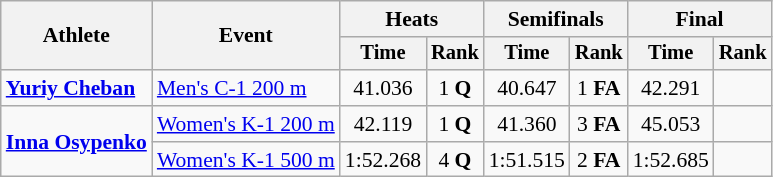<table class="wikitable" style="font-size:90%">
<tr>
<th rowspan="2">Athlete</th>
<th rowspan="2">Event</th>
<th colspan=2>Heats</th>
<th colspan=2>Semifinals</th>
<th colspan=2>Final</th>
</tr>
<tr style="font-size:95%">
<th>Time</th>
<th>Rank</th>
<th>Time</th>
<th>Rank</th>
<th>Time</th>
<th>Rank</th>
</tr>
<tr align=center>
<td align=left><strong><a href='#'>Yuriy Cheban</a></strong></td>
<td align=left><a href='#'>Men's C-1 200 m</a></td>
<td>41.036</td>
<td>1 <strong>Q</strong></td>
<td>40.647</td>
<td>1 <strong>FA</strong></td>
<td>42.291</td>
<td></td>
</tr>
<tr align=center>
<td align=left rowspan=2><strong><a href='#'>Inna Osypenko</a></strong></td>
<td align=left><a href='#'>Women's K-1 200 m</a></td>
<td>42.119</td>
<td>1 <strong>Q</strong></td>
<td>41.360</td>
<td>3 <strong>FA</strong></td>
<td>45.053</td>
<td></td>
</tr>
<tr align=center>
<td align=left><a href='#'>Women's K-1 500 m</a></td>
<td>1:52.268</td>
<td>4 <strong>Q</strong></td>
<td>1:51.515</td>
<td>2 <strong>FA</strong></td>
<td>1:52.685</td>
<td></td>
</tr>
</table>
